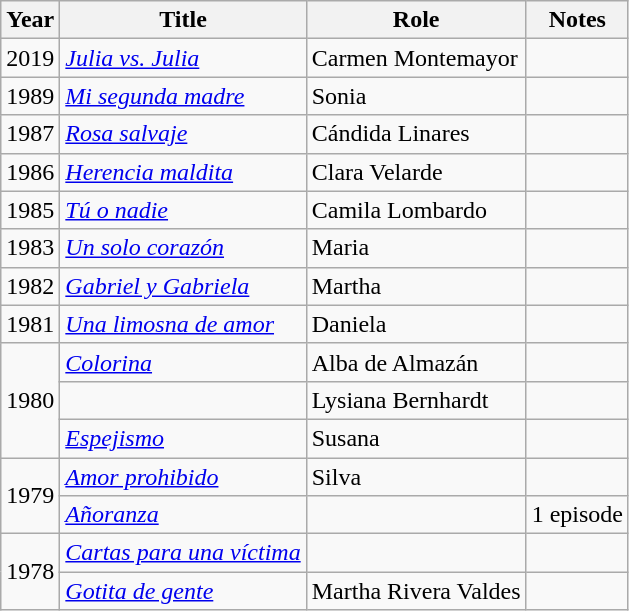<table class="wikitable">
<tr>
<th>Year</th>
<th>Title</th>
<th>Role</th>
<th>Notes</th>
</tr>
<tr>
<td>2019</td>
<td><em><a href='#'>Julia vs. Julia</a></em></td>
<td>Carmen Montemayor</td>
<td></td>
</tr>
<tr>
<td>1989</td>
<td><em><a href='#'>Mi segunda madre</a></em></td>
<td>Sonia</td>
<td></td>
</tr>
<tr>
<td>1987</td>
<td><em><a href='#'>Rosa salvaje</a></em></td>
<td>Cándida Linares</td>
<td></td>
</tr>
<tr>
<td>1986</td>
<td><em><a href='#'>Herencia maldita</a></em></td>
<td>Clara Velarde</td>
<td></td>
</tr>
<tr>
<td>1985</td>
<td><em><a href='#'>Tú o nadie</a></em></td>
<td>Camila Lombardo</td>
<td></td>
</tr>
<tr>
<td>1983</td>
<td><em><a href='#'>Un solo corazón</a></em></td>
<td>Maria</td>
<td></td>
</tr>
<tr>
<td>1982</td>
<td><em><a href='#'>Gabriel y Gabriela</a></em></td>
<td>Martha</td>
<td></td>
</tr>
<tr>
<td>1981</td>
<td><em><a href='#'>Una limosna de amor</a></em></td>
<td>Daniela</td>
<td></td>
</tr>
<tr>
<td rowspan="3">1980</td>
<td><em><a href='#'>Colorina</a></em></td>
<td>Alba de Almazán</td>
<td></td>
</tr>
<tr>
<td><em></em></td>
<td>Lysiana Bernhardt</td>
<td></td>
</tr>
<tr>
<td><em><a href='#'>Espejismo</a></em></td>
<td>Susana</td>
<td></td>
</tr>
<tr>
<td rowspan="2">1979</td>
<td><em><a href='#'>Amor prohibido</a></em></td>
<td>Silva</td>
<td></td>
</tr>
<tr>
<td><em><a href='#'>Añoranza</a></em></td>
<td></td>
<td>1 episode</td>
</tr>
<tr>
<td rowspan="2">1978</td>
<td><em><a href='#'>Cartas para una víctima</a></em></td>
<td></td>
<td></td>
</tr>
<tr>
<td><em><a href='#'>Gotita de gente</a></em></td>
<td>Martha Rivera Valdes</td>
</tr>
</table>
